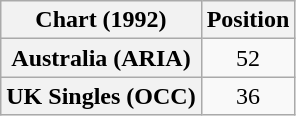<table class="wikitable plainrowheaders" style="text-align:center">
<tr>
<th>Chart (1992)</th>
<th>Position</th>
</tr>
<tr>
<th scope="row">Australia (ARIA)</th>
<td>52</td>
</tr>
<tr>
<th scope="row">UK Singles (OCC)</th>
<td>36</td>
</tr>
</table>
